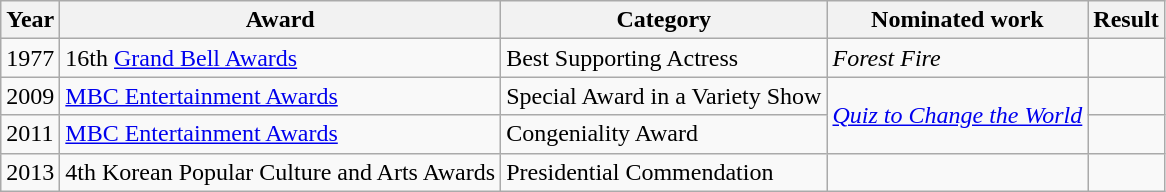<table class="wikitable">
<tr>
<th>Year</th>
<th>Award</th>
<th>Category</th>
<th>Nominated work</th>
<th>Result</th>
</tr>
<tr>
<td>1977</td>
<td>16th <a href='#'>Grand Bell Awards</a></td>
<td>Best Supporting Actress</td>
<td><em>Forest Fire</em></td>
<td></td>
</tr>
<tr>
<td>2009</td>
<td><a href='#'>MBC Entertainment Awards</a></td>
<td>Special Award in a Variety Show</td>
<td rowspan=2><em><a href='#'>Quiz to Change the World</a></em></td>
<td></td>
</tr>
<tr>
<td>2011</td>
<td><a href='#'>MBC Entertainment Awards</a></td>
<td>Congeniality Award</td>
<td></td>
</tr>
<tr>
<td>2013</td>
<td>4th Korean Popular Culture and Arts Awards</td>
<td>Presidential Commendation</td>
<td></td>
<td></td>
</tr>
</table>
